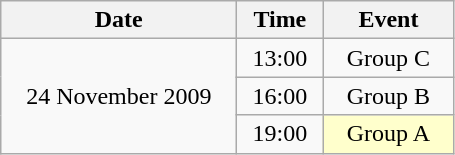<table class = "wikitable" style="text-align:center;">
<tr>
<th width=150>Date</th>
<th width=50>Time</th>
<th width=80>Event</th>
</tr>
<tr>
<td rowspan=3>24 November 2009</td>
<td>13:00</td>
<td>Group C</td>
</tr>
<tr>
<td>16:00</td>
<td>Group B</td>
</tr>
<tr>
<td>19:00</td>
<td bgcolor=ffffcc>Group A</td>
</tr>
</table>
